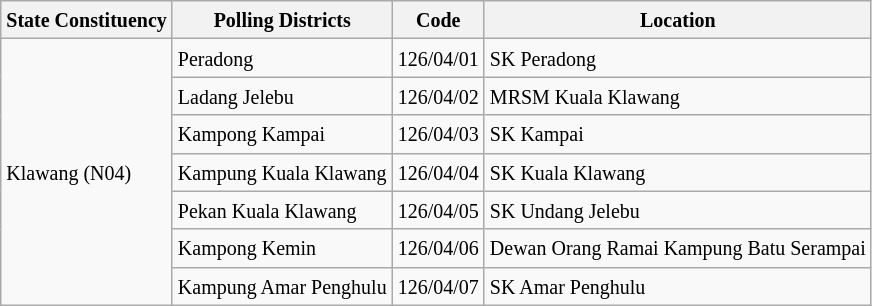<table class="wikitable sortable mw-collapsible">
<tr>
<th><small>State Constituency</small></th>
<th><small>Polling Districts</small></th>
<th><small>Code</small></th>
<th><small>Location</small></th>
</tr>
<tr>
<td rowspan="7"><small>Klawang (N04)</small></td>
<td><small>Peradong</small></td>
<td><small>126/04/01</small></td>
<td><small>SK Peradong</small></td>
</tr>
<tr>
<td><small>Ladang Jelebu</small></td>
<td><small>126/04/02</small></td>
<td><small>MRSM Kuala Klawang</small></td>
</tr>
<tr>
<td><small>Kampong Kampai</small></td>
<td><small>126/04/03</small></td>
<td><small>SK Kampai</small></td>
</tr>
<tr>
<td><small>Kampung Kuala Klawang</small></td>
<td><small>126/04/04</small></td>
<td><small>SK Kuala Klawang</small></td>
</tr>
<tr>
<td><small>Pekan Kuala Klawang</small></td>
<td><small>126/04/05</small></td>
<td><small>SK Undang Jelebu</small></td>
</tr>
<tr>
<td><small>Kampong Kemin</small></td>
<td><small>126/04/06</small></td>
<td><small>Dewan Orang Ramai Kampung Batu Serampai</small></td>
</tr>
<tr>
<td><small>Kampung Amar Penghulu</small></td>
<td><small>126/04/07</small></td>
<td><small>SK Amar Penghulu</small></td>
</tr>
</table>
